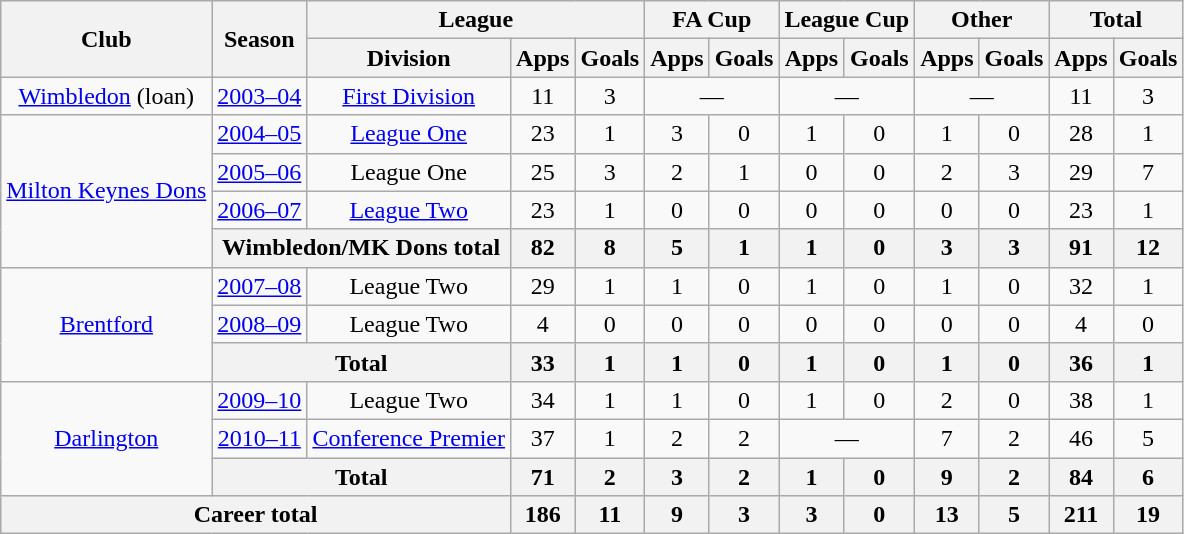<table class="wikitable" style="text-align: center;">
<tr>
<th rowspan="2">Club</th>
<th rowspan="2">Season</th>
<th colspan="3">League</th>
<th colspan="2">FA Cup</th>
<th colspan="2">League Cup</th>
<th colspan="2">Other</th>
<th colspan="2">Total</th>
</tr>
<tr>
<th>Division</th>
<th>Apps</th>
<th>Goals</th>
<th>Apps</th>
<th>Goals</th>
<th>Apps</th>
<th>Goals</th>
<th>Apps</th>
<th>Goals</th>
<th>Apps</th>
<th>Goals</th>
</tr>
<tr>
<td><a href='#'>Wimbledon</a> (loan)</td>
<td><a href='#'>2003–04</a></td>
<td><a href='#'>First Division</a></td>
<td>11</td>
<td>3</td>
<td colspan="2">—</td>
<td colspan="2">—</td>
<td colspan="2">—</td>
<td>11</td>
<td>3</td>
</tr>
<tr>
<td rowspan="4"><a href='#'>Milton Keynes Dons</a></td>
<td><a href='#'>2004–05</a></td>
<td><a href='#'>League One</a></td>
<td>23</td>
<td>1</td>
<td>3</td>
<td>0</td>
<td>1</td>
<td>0</td>
<td>1</td>
<td>0</td>
<td>28</td>
<td>1</td>
</tr>
<tr>
<td><a href='#'>2005–06</a></td>
<td>League One</td>
<td>25</td>
<td>3</td>
<td>2</td>
<td>1</td>
<td>0</td>
<td>0</td>
<td>2</td>
<td>3</td>
<td>29</td>
<td>7</td>
</tr>
<tr>
<td><a href='#'>2006–07</a></td>
<td><a href='#'>League Two</a></td>
<td>23</td>
<td>1</td>
<td>0</td>
<td>0</td>
<td>0</td>
<td>0</td>
<td>0</td>
<td>0</td>
<td>23</td>
<td>1</td>
</tr>
<tr>
<th colspan="2">Wimbledon/MK Dons total</th>
<th>82</th>
<th>8</th>
<th>5</th>
<th>1</th>
<th>1</th>
<th>0</th>
<th>3</th>
<th>3</th>
<th>91</th>
<th>12</th>
</tr>
<tr>
<td rowspan="3"><a href='#'>Brentford</a></td>
<td><a href='#'>2007–08</a></td>
<td>League Two</td>
<td>29</td>
<td>1</td>
<td>1</td>
<td>0</td>
<td>1</td>
<td>0</td>
<td>1</td>
<td>0</td>
<td>32</td>
<td>1</td>
</tr>
<tr>
<td><a href='#'>2008–09</a></td>
<td>League Two</td>
<td>4</td>
<td>0</td>
<td>0</td>
<td>0</td>
<td>0</td>
<td>0</td>
<td>0</td>
<td>0</td>
<td>4</td>
<td>0</td>
</tr>
<tr>
<th colspan="2">Total</th>
<th>33</th>
<th>1</th>
<th>1</th>
<th>0</th>
<th>1</th>
<th>0</th>
<th>1</th>
<th>0</th>
<th>36</th>
<th>1</th>
</tr>
<tr>
<td rowspan="3"><a href='#'>Darlington</a></td>
<td><a href='#'>2009–10</a></td>
<td>League Two</td>
<td>34</td>
<td>1</td>
<td>1</td>
<td>0</td>
<td>1</td>
<td>0</td>
<td>2</td>
<td>0</td>
<td>38</td>
<td>1</td>
</tr>
<tr>
<td><a href='#'>2010–11</a></td>
<td><a href='#'>Conference Premier</a></td>
<td>37</td>
<td>1</td>
<td>2</td>
<td>2</td>
<td colspan="2">—</td>
<td>7</td>
<td>2</td>
<td>46</td>
<td>5</td>
</tr>
<tr>
<th colspan="2">Total</th>
<th>71</th>
<th>2</th>
<th>3</th>
<th>2</th>
<th>1</th>
<th>0</th>
<th>9</th>
<th>2</th>
<th>84</th>
<th>6</th>
</tr>
<tr>
<th colspan="3">Career total</th>
<th>186</th>
<th>11</th>
<th>9</th>
<th>3</th>
<th>3</th>
<th>0</th>
<th>13</th>
<th>5</th>
<th>211</th>
<th>19</th>
</tr>
</table>
